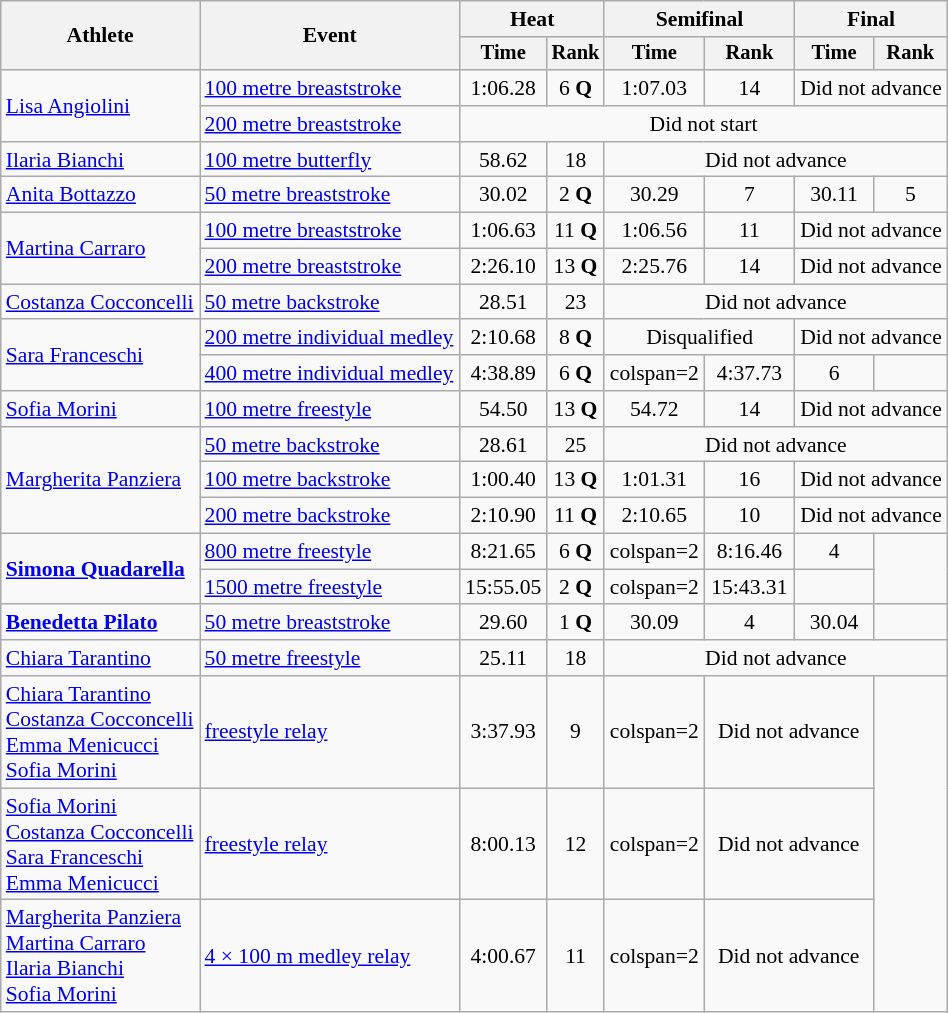<table class="wikitable" style="text-align:center; font-size:90%; width:50%;">
<tr>
<th rowspan="2">Athlete</th>
<th rowspan="2">Event</th>
<th colspan="2">Heat</th>
<th colspan="2">Semifinal</th>
<th colspan="2">Final</th>
</tr>
<tr style="font-size:95%">
<th>Time</th>
<th>Rank</th>
<th>Time</th>
<th>Rank</th>
<th>Time</th>
<th>Rank</th>
</tr>
<tr>
<td align=left rowspan=2><a href='#'>Lisa Angiolini</a></td>
<td align=left><a href='#'>100 metre breaststroke</a></td>
<td>1:06.28</td>
<td>6 <strong>Q</strong></td>
<td>1:07.03</td>
<td>14</td>
<td colspan=2>Did not advance</td>
</tr>
<tr>
<td align=left><a href='#'>200 metre breaststroke</a></td>
<td colspan=6>Did not start</td>
</tr>
<tr>
<td align=left><a href='#'>Ilaria Bianchi</a></td>
<td align=left><a href='#'>100 metre butterfly</a></td>
<td>58.62</td>
<td>18</td>
<td colspan=4>Did not advance</td>
</tr>
<tr>
<td align=left><a href='#'>Anita Bottazzo</a></td>
<td align=left><a href='#'>50 metre breaststroke</a></td>
<td>30.02</td>
<td>2 <strong>Q</strong></td>
<td>30.29</td>
<td>7</td>
<td>30.11</td>
<td>5</td>
</tr>
<tr>
<td align=left rowspan=2><a href='#'>Martina Carraro</a></td>
<td align=left><a href='#'>100 metre breaststroke</a></td>
<td>1:06.63</td>
<td>11 <strong>Q</strong></td>
<td>1:06.56</td>
<td>11</td>
<td colspan=2>Did not advance</td>
</tr>
<tr>
<td align=left><a href='#'>200 metre breaststroke</a></td>
<td>2:26.10</td>
<td>13 <strong>Q</strong></td>
<td>2:25.76</td>
<td>14</td>
<td colspan=2>Did not advance</td>
</tr>
<tr>
<td align=left><a href='#'>Costanza Cocconcelli</a></td>
<td align=left><a href='#'>50 metre backstroke</a></td>
<td>28.51</td>
<td>23</td>
<td colspan=4>Did not advance</td>
</tr>
<tr>
<td align=left rowspan=2><a href='#'>Sara Franceschi</a></td>
<td align=left><a href='#'>200 metre individual medley</a></td>
<td>2:10.68</td>
<td>8 <strong>Q</strong></td>
<td colspan=2>Disqualified</td>
<td colspan=2>Did not advance</td>
</tr>
<tr>
<td align=left><a href='#'>400 metre individual medley</a></td>
<td>4:38.89</td>
<td>6 <strong>Q</strong></td>
<td>colspan=2 </td>
<td>4:37.73</td>
<td>6</td>
</tr>
<tr>
<td align=left><a href='#'>Sofia Morini</a></td>
<td align=left><a href='#'>100 metre freestyle</a></td>
<td>54.50</td>
<td>13 <strong>Q</strong></td>
<td>54.72</td>
<td>14</td>
<td colspan=2>Did not advance</td>
</tr>
<tr>
<td align=left rowspan=3><a href='#'>Margherita Panziera</a></td>
<td align=left><a href='#'>50 metre backstroke</a></td>
<td>28.61</td>
<td>25</td>
<td colspan=4>Did not advance</td>
</tr>
<tr>
<td align=left><a href='#'>100 metre backstroke</a></td>
<td>1:00.40</td>
<td>13 <strong>Q</strong></td>
<td>1:01.31</td>
<td>16</td>
<td colspan="2">Did not advance</td>
</tr>
<tr>
<td align=left><a href='#'>200 metre backstroke</a></td>
<td>2:10.90</td>
<td>11 <strong>Q</strong></td>
<td>2:10.65</td>
<td>10</td>
<td colspan="2">Did not advance</td>
</tr>
<tr>
<td align=left rowspan=2><strong><a href='#'>Simona Quadarella</a></strong></td>
<td align=left><a href='#'>800 metre freestyle</a></td>
<td>8:21.65</td>
<td>6 <strong>Q</strong></td>
<td>colspan=2 </td>
<td>8:16.46</td>
<td>4</td>
</tr>
<tr>
<td align=left><a href='#'>1500 metre freestyle</a></td>
<td>15:55.05</td>
<td>2 <strong>Q</strong></td>
<td>colspan=2 </td>
<td>15:43.31</td>
<td></td>
</tr>
<tr>
<td align=left><strong><a href='#'>Benedetta Pilato</a></strong></td>
<td align=left><a href='#'>50 metre breaststroke</a></td>
<td>29.60</td>
<td>1 <strong>Q</strong></td>
<td>30.09</td>
<td>4</td>
<td>30.04</td>
<td></td>
</tr>
<tr>
<td align=left><a href='#'>Chiara Tarantino</a></td>
<td align=left><a href='#'>50 metre freestyle</a></td>
<td>25.11</td>
<td>18</td>
<td colspan=4>Did not advance</td>
</tr>
<tr>
<td align=left><a href='#'>Chiara Tarantino</a> <br><a href='#'>Costanza Cocconcelli</a> <br><a href='#'>Emma Menicucci</a> <br><a href='#'>Sofia Morini</a></td>
<td align=left><a href='#'> freestyle relay</a></td>
<td>3:37.93</td>
<td>9</td>
<td>colspan=2 </td>
<td colspan=2>Did not advance</td>
</tr>
<tr>
<td align=left><a href='#'>Sofia Morini</a> <br><a href='#'>Costanza Cocconcelli</a> <br><a href='#'>Sara Franceschi</a> <br><a href='#'>Emma Menicucci</a></td>
<td align=left><a href='#'> freestyle relay</a></td>
<td>8:00.13</td>
<td>12</td>
<td>colspan=2 </td>
<td colspan=2>Did not advance</td>
</tr>
<tr>
<td align=left><a href='#'>Margherita Panziera</a> <br><a href='#'>Martina Carraro</a> <br><a href='#'>Ilaria Bianchi</a>  <br><a href='#'>Sofia Morini</a></td>
<td align=left><a href='#'>4 × 100 m medley relay</a></td>
<td>4:00.67</td>
<td>11</td>
<td>colspan=2 </td>
<td colspan=2>Did not advance</td>
</tr>
</table>
